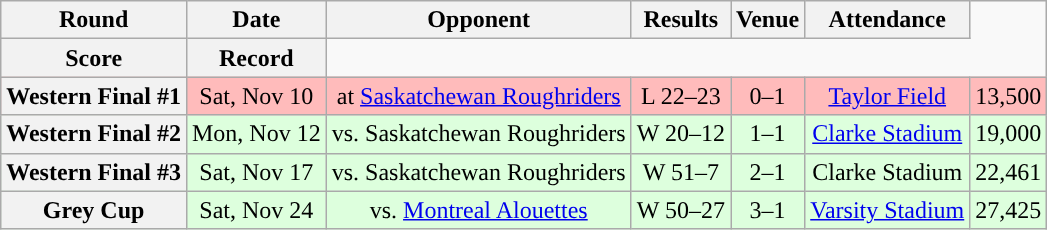<table class="wikitable" style="text-align:center">
<tr>
<th>Round</th>
<th>Date</th>
<th>Opponent</th>
<th>Results</th>
<th>Venue</th>
<th>Attendance</th>
</tr>
<tr>
<th>Score</th>
<th>Record</th>
</tr>
<tr style="background:#ffbbbb">
<th>Western Final #1</th>
<td>Sat, Nov 10</td>
<td>at <a href='#'>Saskatchewan Roughriders</a></td>
<td>L 22–23</td>
<td>0–1</td>
<td><a href='#'>Taylor Field</a></td>
<td>13,500</td>
</tr>
<tr style="background:#ddffdd">
<th>Western Final #2</th>
<td>Mon, Nov 12</td>
<td>vs. Saskatchewan Roughriders</td>
<td>W 20–12</td>
<td>1–1</td>
<td><a href='#'>Clarke Stadium</a></td>
<td>19,000</td>
</tr>
<tr style="background:#ddffdd">
<th>Western Final #3</th>
<td>Sat, Nov 17</td>
<td>vs. Saskatchewan Roughriders</td>
<td>W 51–7</td>
<td>2–1</td>
<td>Clarke Stadium</td>
<td>22,461</td>
</tr>
<tr style="background:#ddffdd">
<th>Grey Cup</th>
<td>Sat, Nov 24</td>
<td>vs. <a href='#'>Montreal Alouettes</a></td>
<td>W 50–27</td>
<td>3–1</td>
<td><a href='#'>Varsity Stadium</a></td>
<td>27,425</td>
</tr>
</table>
